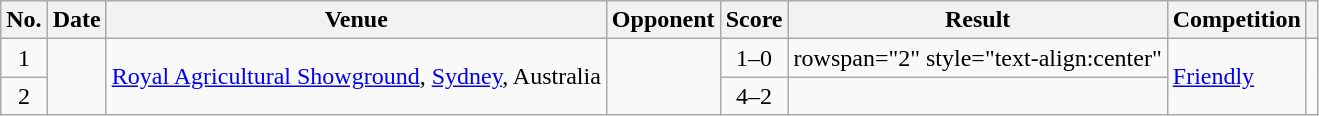<table class="wikitable sortable">
<tr>
<th scope="col">No.</th>
<th scope="col">Date</th>
<th scope="col">Venue</th>
<th scope="col">Opponent</th>
<th scope="col">Score</th>
<th scope="col">Result</th>
<th scope="col">Competition</th>
<th scope="col" class="unsortable"></th>
</tr>
<tr>
<td style="text-align:center">1</td>
<td rowspan="2"></td>
<td rowspan="2"><a href='#'>Royal Agricultural Showground</a>, <a href='#'>Sydney</a>, Australia</td>
<td rowspan="2"></td>
<td style="text-align:center">1–0</td>
<td>rowspan="2" style="text-align:center" </td>
<td rowspan="2"><a href='#'>Friendly</a></td>
<td rowspan="2"></td>
</tr>
<tr>
<td style="text-align:center">2</td>
<td style="text-align:center">4–2</td>
</tr>
</table>
